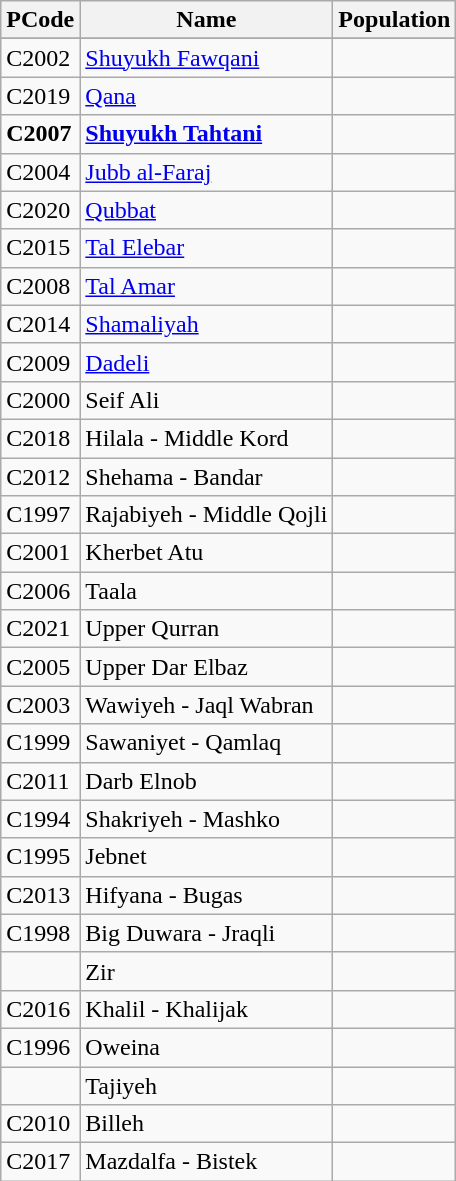<table class="wikitable sortable">
<tr>
<th>PCode</th>
<th>Name</th>
<th>Population</th>
</tr>
<tr>
</tr>
<tr>
<td>C2002</td>
<td><a href='#'>Shuyukh Fawqani</a></td>
<td align=right></td>
</tr>
<tr>
<td>C2019</td>
<td><a href='#'>Qana</a></td>
<td align=right></td>
</tr>
<tr>
<td><strong>C2007</strong></td>
<td><strong><a href='#'>Shuyukh Tahtani</a></strong></td>
<td align=right><strong></strong></td>
</tr>
<tr>
<td>C2004</td>
<td><a href='#'>Jubb al-Faraj</a></td>
<td align=right></td>
</tr>
<tr>
<td>C2020</td>
<td><a href='#'>Qubbat</a></td>
<td align=right></td>
</tr>
<tr>
<td>C2015</td>
<td><a href='#'>Tal Elebar</a></td>
<td align=right></td>
</tr>
<tr>
<td>C2008</td>
<td><a href='#'>Tal Amar</a></td>
<td align=right></td>
</tr>
<tr>
<td>C2014</td>
<td><a href='#'>Shamaliyah</a></td>
<td align=right></td>
</tr>
<tr>
<td>C2009</td>
<td><a href='#'>Dadeli</a></td>
<td align=right></td>
</tr>
<tr>
<td>C2000</td>
<td>Seif Ali</td>
<td align=right></td>
</tr>
<tr>
<td>C2018</td>
<td>Hilala - Middle Kord</td>
<td align=right></td>
</tr>
<tr>
<td>C2012</td>
<td>Shehama - Bandar</td>
<td align=right></td>
</tr>
<tr>
<td>C1997</td>
<td>Rajabiyeh - Middle Qojli</td>
<td align=right></td>
</tr>
<tr>
<td>C2001</td>
<td>Kherbet Atu</td>
<td align=right></td>
</tr>
<tr>
<td>C2006</td>
<td>Taala</td>
<td align=right></td>
</tr>
<tr>
<td>C2021</td>
<td>Upper Qurran</td>
<td align=right></td>
</tr>
<tr>
<td>C2005</td>
<td>Upper Dar Elbaz</td>
<td align=right></td>
</tr>
<tr>
<td>C2003</td>
<td>Wawiyeh - Jaql Wabran</td>
<td align=right></td>
</tr>
<tr>
<td>C1999</td>
<td>Sawaniyet - Qamlaq</td>
<td align=right></td>
</tr>
<tr>
<td>C2011</td>
<td>Darb Elnob</td>
<td align=right></td>
</tr>
<tr>
<td>C1994</td>
<td>Shakriyeh - Mashko</td>
<td align=right></td>
</tr>
<tr>
<td>C1995</td>
<td>Jebnet</td>
<td align=right></td>
</tr>
<tr>
<td>C2013</td>
<td>Hifyana - Bugas</td>
<td align=right></td>
</tr>
<tr>
<td>C1998</td>
<td>Big Duwara - Jraqli</td>
<td align=right></td>
</tr>
<tr>
<td></td>
<td>Zir</td>
<td align=right></td>
</tr>
<tr>
<td>C2016</td>
<td>Khalil - Khalijak</td>
<td align=right></td>
</tr>
<tr>
<td>C1996</td>
<td>Oweina</td>
<td align=right></td>
</tr>
<tr>
<td></td>
<td>Tajiyeh</td>
<td align=right></td>
</tr>
<tr>
<td>C2010</td>
<td>Billeh</td>
<td align=right></td>
</tr>
<tr>
<td>C2017</td>
<td>Mazdalfa - Bistek</td>
<td align=right></td>
</tr>
</table>
